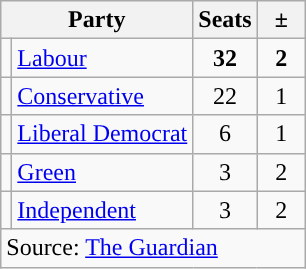<table class="sortable wikitable">
<tr>
<th colspan="2">Party</th>
<th>Seats</th>
<th>  ±  </th>
</tr>
<tr>
<td style="color:inherit;background-color: "></td>
<td><a href='#'>Labour</a></td>
<td align="center"><strong>32</strong></td>
<td align="center"><strong>2</strong></td>
</tr>
<tr>
<td style="color:inherit;background-color: "></td>
<td><a href='#'>Conservative</a></td>
<td align="center">22</td>
<td align="center">1</td>
</tr>
<tr>
<td style="color:inherit;background-color: "></td>
<td><a href='#'>Liberal Democrat</a></td>
<td align="center">6</td>
<td align="center">1</td>
</tr>
<tr>
<td style="color:inherit;background-color: "></td>
<td><a href='#'>Green</a></td>
<td align="center">3</td>
<td align="center">2</td>
</tr>
<tr>
<td style="color:inherit;background-color: "></td>
<td><a href='#'>Independent</a></td>
<td align="center">3</td>
<td align="center">2</td>
</tr>
<tr>
<td colspan=4>Source: <a href='#'>The Guardian</a></td>
</tr>
</table>
